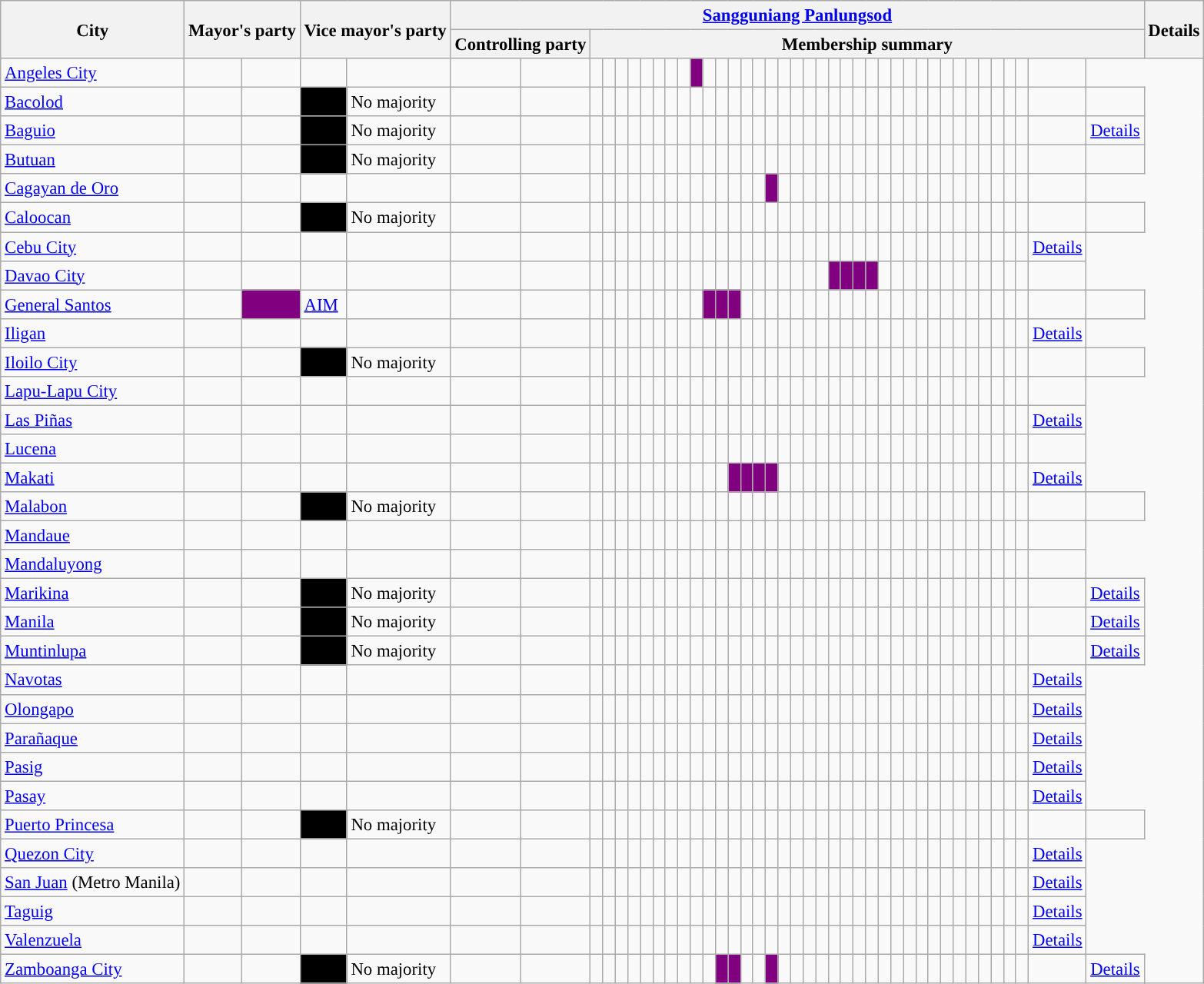<table class="wikitable" style="font-size:95%;">
<tr>
<th rowspan="2">City</th>
<th colspan="2" rowspan="2">Mayor's party</th>
<th colspan="2" rowspan="2">Vice mayor's party</th>
<th colspan="40"><a href='#'>Sangguniang Panlungsod</a></th>
<th rowspan="2">Details</th>
</tr>
<tr>
<th colspan="2">Controlling party</th>
<th colspan="38">Membership summary</th>
</tr>
<tr>
<td><a href='#'>Angeles City</a></td>
<td></td>
<td></td>
<td></td>
<td> </td>
<td> </td>
<td> </td>
<td> </td>
<td> </td>
<td> </td>
<td> </td>
<td> </td>
<td> </td>
<td> </td>
<td> </td>
<td bgcolor="purple"> </td>
<td> </td>
<td> </td>
<td> </td>
<td> </td>
<td> </td>
<td> </td>
<td> </td>
<td> </td>
<td> </td>
<td> </td>
<td> </td>
<td> </td>
<td> </td>
<td> </td>
<td> </td>
<td> </td>
<td> </td>
<td> </td>
<td> </td>
<td> </td>
<td> </td>
<td> </td>
<td> </td>
<td> </td>
<td> </td>
<td> </td>
<td></td>
</tr>
<tr>
<td><a href='#'>Bacolod</a></td>
<td></td>
<td></td>
<td bgcolor="black"></td>
<td>No majority</td>
<td style="color:inherit;background:"></td>
<td style="color:inherit;background:"></td>
<td style="color:inherit;background:"></td>
<td style="color:inherit;background:"></td>
<td style="color:inherit;background:"></td>
<td style="color:inherit;background:"></td>
<td style="color:inherit;background:"></td>
<td style="color:inherit;background:"></td>
<td style="color:inherit;background:"></td>
<td style="color:inherit;background:"></td>
<td style="color:inherit;background:"></td>
<td style="color:inherit;background:"></td>
<td style="color:inherit;background:"></td>
<td style="color:inherit;background:"></td>
<td></td>
<td></td>
<td></td>
<td></td>
<td></td>
<td></td>
<td></td>
<td></td>
<td></td>
<td></td>
<td></td>
<td></td>
<td></td>
<td></td>
<td></td>
<td></td>
<td></td>
<td></td>
<td></td>
<td></td>
<td></td>
<td></td>
<td></td>
<td></td>
<td></td>
</tr>
<tr>
<td><a href='#'>Baguio</a></td>
<td></td>
<td></td>
<td bgcolor="black"></td>
<td>No majority</td>
<td style="color:inherit;background:"></td>
<td style="color:inherit;background:"></td>
<td style="color:inherit;background:"></td>
<td style="color:inherit;background:"></td>
<td style="color:inherit;background:"></td>
<td style="color:inherit;background:"></td>
<td style="color:inherit;background:"></td>
<td style="color:inherit;background:"></td>
<td style="color:inherit;background:"></td>
<td style="color:inherit;background:"></td>
<td style="color:inherit;background:"></td>
<td style="color:inherit;background:"></td>
<td style="color:inherit;background:"></td>
<td style="color:inherit;background:"></td>
<td></td>
<td></td>
<td></td>
<td></td>
<td></td>
<td></td>
<td></td>
<td></td>
<td></td>
<td></td>
<td></td>
<td></td>
<td></td>
<td></td>
<td></td>
<td></td>
<td></td>
<td></td>
<td></td>
<td></td>
<td></td>
<td></td>
<td></td>
<td></td>
<td><a href='#'>Details</a></td>
</tr>
<tr>
<td><a href='#'>Butuan</a></td>
<td></td>
<td></td>
<td bgcolor="black"></td>
<td>No majority</td>
<td style="color:inherit;background:"></td>
<td style="color:inherit;background:"></td>
<td style="color:inherit;background:"></td>
<td style="color:inherit;background:"></td>
<td style="color:inherit;background:"></td>
<td style="color:inherit;background:"></td>
<td style="color:inherit;background:"></td>
<td style="color:inherit;background:"></td>
<td style="color:inherit;background:"></td>
<td style="color:inherit;background:"></td>
<td style="color:inherit;background:"></td>
<td style="color:inherit;background:"></td>
<td></td>
<td></td>
<td></td>
<td></td>
<td></td>
<td></td>
<td></td>
<td></td>
<td></td>
<td></td>
<td></td>
<td></td>
<td></td>
<td></td>
<td></td>
<td></td>
<td></td>
<td></td>
<td></td>
<td></td>
<td></td>
<td></td>
<td></td>
<td></td>
<td></td>
<td></td>
<td></td>
</tr>
<tr>
<td><a href='#'>Cagayan de Oro</a></td>
<td></td>
<td></td>
<td></td>
<td style="color:inherit;background:"></td>
<td style="color:inherit;background:"></td>
<td style="color:inherit;background:"></td>
<td style="color:inherit;background:"></td>
<td style="color:inherit;background:"></td>
<td style="color:inherit;background:"></td>
<td style="color:inherit;background:"></td>
<td style="color:inherit;background:"></td>
<td style="color:inherit;background:"></td>
<td style="color:inherit;background:"></td>
<td style="color:inherit;background:"></td>
<td style="color:inherit;background:"></td>
<td style="color:inherit;background:"></td>
<td style="color:inherit;background:"></td>
<td style="color:inherit;background:"></td>
<td style="color:inherit;background:"></td>
<td style="color:inherit;background:"></td>
<td bgcolor="purple"></td>
<td></td>
<td></td>
<td></td>
<td></td>
<td></td>
<td></td>
<td></td>
<td></td>
<td></td>
<td></td>
<td></td>
<td></td>
<td></td>
<td></td>
<td></td>
<td></td>
<td></td>
<td></td>
<td></td>
<td></td>
<td></td>
</tr>
<tr>
<td><a href='#'>Caloocan</a></td>
<td></td>
<td></td>
<td bgcolor="black"></td>
<td>No majority</td>
<td style="color:inherit;background:"></td>
<td style="color:inherit;background:"></td>
<td style="color:inherit;background:"></td>
<td style="color:inherit;background:"></td>
<td style="color:inherit;background:"></td>
<td style="color:inherit;background:"></td>
<td style="color:inherit;background:"></td>
<td style="color:inherit;background:"></td>
<td style="color:inherit;background:"></td>
<td style="color:inherit;background:"></td>
<td style="color:inherit;background:"></td>
<td style="color:inherit;background:"></td>
<td style="color:inherit;background:"></td>
<td style="color:inherit;background:"></td>
<td></td>
<td></td>
<td></td>
<td></td>
<td></td>
<td></td>
<td></td>
<td></td>
<td></td>
<td></td>
<td></td>
<td></td>
<td></td>
<td></td>
<td></td>
<td></td>
<td></td>
<td></td>
<td></td>
<td></td>
<td></td>
<td></td>
<td></td>
<td></td>
<td></td>
</tr>
<tr>
<td><a href='#'>Cebu City</a></td>
<td></td>
<td></td>
<td></td>
<td style="color:inherit;background:"></td>
<td style="color:inherit;background:"></td>
<td style="color:inherit;background:"></td>
<td style="color:inherit;background:"></td>
<td style="color:inherit;background:"></td>
<td style="color:inherit;background:"></td>
<td style="color:inherit;background:"></td>
<td style="color:inherit;background:"></td>
<td style="color:inherit;background:"></td>
<td style="color:inherit;background:"></td>
<td style="color:inherit;background:"></td>
<td style="color:inherit;background:"></td>
<td style="color:inherit;background:"></td>
<td style="color:inherit;background:"></td>
<td style="color:inherit;background:"></td>
<td style="color:inherit;background:"></td>
<td style="color:inherit;background:"></td>
<td style="color:inherit;background:"></td>
<td></td>
<td></td>
<td></td>
<td></td>
<td></td>
<td></td>
<td></td>
<td></td>
<td></td>
<td></td>
<td></td>
<td></td>
<td></td>
<td></td>
<td></td>
<td></td>
<td></td>
<td></td>
<td></td>
<td></td>
<td><a href='#'>Details</a></td>
</tr>
<tr>
<td><a href='#'>Davao City</a></td>
<td></td>
<td></td>
<td></td>
<td style="color:inherit;background:"></td>
<td style="color:inherit;background:"></td>
<td style="color:inherit;background:"></td>
<td style="color:inherit;background:"></td>
<td style="color:inherit;background:"></td>
<td style="color:inherit;background:"></td>
<td style="color:inherit;background:"></td>
<td style="color:inherit;background:"></td>
<td style="color:inherit;background:"></td>
<td style="color:inherit;background:"></td>
<td style="color:inherit;background:"></td>
<td style="color:inherit;background:"></td>
<td style="color:inherit;background:"></td>
<td style="color:inherit;background:"></td>
<td style="color:inherit;background:"></td>
<td style="color:inherit;background:"></td>
<td style="color:inherit;background:"></td>
<td style="color:inherit;background:"></td>
<td style="color:inherit;background:"></td>
<td style="color:inherit;background:"></td>
<td style="color:inherit;background:"></td>
<td style="color:inherit;background:"></td>
<td bgcolor="purple"></td>
<td bgcolor="purple"></td>
<td bgcolor="purple"></td>
<td bgcolor="purple"></td>
<td style="color:inherit;background:"></td>
<td></td>
<td></td>
<td></td>
<td></td>
<td></td>
<td></td>
<td></td>
<td></td>
<td></td>
<td></td>
<td></td>
<td></td>
</tr>
<tr>
<td><a href='#'>General Santos</a></td>
<td></td>
<td bgcolor="purple"></td>
<td><a href='#'>AIM</a></td>
<td></td>
<td style="color:inherit;background:"></td>
<td style="color:inherit;background:"></td>
<td style="color:inherit;background:"></td>
<td style="color:inherit;background:"></td>
<td style="color:inherit;background:"></td>
<td style="color:inherit;background:"></td>
<td style="color:inherit;background:"></td>
<td style="color:inherit;background:"></td>
<td style="color:inherit;background:"></td>
<td style="color:inherit;background:"></td>
<td style="color:inherit;background:"></td>
<td bgcolor="purple"></td>
<td bgcolor="purple"></td>
<td bgcolor="purple"></td>
<td style="color:inherit;background:"></td>
<td></td>
<td></td>
<td></td>
<td></td>
<td></td>
<td></td>
<td></td>
<td></td>
<td></td>
<td></td>
<td></td>
<td></td>
<td></td>
<td></td>
<td></td>
<td></td>
<td></td>
<td></td>
<td></td>
<td></td>
<td></td>
<td></td>
<td></td>
<td></td>
</tr>
<tr>
<td><a href='#'>Iligan</a></td>
<td></td>
<td></td>
<td></td>
<td style="color:inherit;background:"></td>
<td style="color:inherit;background:"></td>
<td style="color:inherit;background:"></td>
<td style="color:inherit;background:"></td>
<td style="color:inherit;background:"></td>
<td style="color:inherit;background:"></td>
<td style="color:inherit;background:"></td>
<td style="color:inherit;background:"></td>
<td style="color:inherit;background:"></td>
<td style="color:inherit;background:"></td>
<td style="color:inherit;background:"></td>
<td style="color:inherit;background:"></td>
<td style="color:inherit;background:"></td>
<td style="color:inherit;background:"></td>
<td style="color:inherit;background:"></td>
<td></td>
<td></td>
<td></td>
<td></td>
<td></td>
<td></td>
<td></td>
<td></td>
<td></td>
<td></td>
<td></td>
<td></td>
<td></td>
<td></td>
<td></td>
<td></td>
<td></td>
<td></td>
<td></td>
<td></td>
<td></td>
<td></td>
<td></td>
<td><a href='#'>Details</a></td>
</tr>
<tr>
<td><a href='#'>Iloilo City</a></td>
<td></td>
<td></td>
<td bgcolor="black"></td>
<td>No majority</td>
<td style="color:inherit;background:"></td>
<td style="color:inherit;background:"></td>
<td style="color:inherit;background:"></td>
<td style="color:inherit;background:"></td>
<td style="color:inherit;background:"></td>
<td style="color:inherit;background:"></td>
<td style="color:inherit;background:"></td>
<td style="color:inherit;background:"></td>
<td style="color:inherit;background:"></td>
<td style="color:inherit;background:"></td>
<td style="color:inherit;background:"></td>
<td style="color:inherit;background:"></td>
<td style="color:inherit;background:"></td>
<td style="color:inherit;background:"></td>
<td></td>
<td></td>
<td></td>
<td></td>
<td></td>
<td></td>
<td></td>
<td></td>
<td></td>
<td></td>
<td></td>
<td></td>
<td></td>
<td></td>
<td></td>
<td></td>
<td></td>
<td></td>
<td></td>
<td></td>
<td></td>
<td></td>
<td></td>
<td></td>
<td></td>
</tr>
<tr>
<td><a href='#'>Lapu-Lapu City</a></td>
<td></td>
<td></td>
<td></td>
<td style="color:inherit;background:"></td>
<td style="color:inherit;background:"></td>
<td style="color:inherit;background:"></td>
<td style="color:inherit;background:"></td>
<td style="color:inherit;background:"></td>
<td style="color:inherit;background:"></td>
<td style="color:inherit;background:"></td>
<td style="color:inherit;background:"></td>
<td style="color:inherit;background:"></td>
<td style="color:inherit;background:"></td>
<td style="color:inherit;background:"></td>
<td style="color:inherit;background:"></td>
<td style="color:inherit;background:"></td>
<td style="color:inherit;background:"></td>
<td></td>
<td></td>
<td></td>
<td></td>
<td></td>
<td></td>
<td></td>
<td></td>
<td></td>
<td></td>
<td></td>
<td></td>
<td></td>
<td></td>
<td></td>
<td></td>
<td></td>
<td></td>
<td></td>
<td></td>
<td></td>
<td></td>
<td></td>
<td></td>
<td></td>
</tr>
<tr>
<td><a href='#'>Las Piñas</a></td>
<td></td>
<td></td>
<td></td>
<td style="color:inherit;background:"></td>
<td style="color:inherit;background:"></td>
<td style="color:inherit;background:"></td>
<td style="color:inherit;background:"></td>
<td style="color:inherit;background:"></td>
<td style="color:inherit;background:"></td>
<td style="color:inherit;background:"></td>
<td style="color:inherit;background:"></td>
<td style="color:inherit;background:"></td>
<td style="color:inherit;background:"></td>
<td style="color:inherit;background:"></td>
<td style="color:inherit;background:"></td>
<td style="color:inherit;background:"></td>
<td style="color:inherit;background:"></td>
<td></td>
<td></td>
<td></td>
<td></td>
<td></td>
<td></td>
<td></td>
<td></td>
<td></td>
<td></td>
<td></td>
<td></td>
<td></td>
<td></td>
<td></td>
<td></td>
<td></td>
<td></td>
<td></td>
<td></td>
<td></td>
<td></td>
<td></td>
<td></td>
<td><a href='#'>Details</a></td>
</tr>
<tr>
<td><a href='#'>Lucena</a></td>
<td></td>
<td></td>
<td></td>
<td style="color:inherit;background:"></td>
<td style="color:inherit;background:"></td>
<td style="color:inherit;background:"></td>
<td style="color:inherit;background:"></td>
<td style="color:inherit;background:"></td>
<td style="color:inherit;background:"></td>
<td style="color:inherit;background:"></td>
<td style="color:inherit;background:"></td>
<td style="color:inherit;background:"></td>
<td style="color:inherit;background:"></td>
<td style="color:inherit;background:"></td>
<td style="color:inherit;background:"></td>
<td></td>
<td></td>
<td></td>
<td></td>
<td></td>
<td></td>
<td></td>
<td></td>
<td></td>
<td></td>
<td></td>
<td></td>
<td></td>
<td></td>
<td></td>
<td></td>
<td></td>
<td></td>
<td></td>
<td></td>
<td></td>
<td></td>
<td></td>
<td></td>
<td></td>
<td></td>
<td></td>
</tr>
<tr>
<td><a href='#'>Makati</a></td>
<td></td>
<td></td>
<td></td>
<td style="color:inherit;background:"></td>
<td style="color:inherit;background:"></td>
<td style="color:inherit;background:"></td>
<td style="color:inherit;background:"></td>
<td style="color:inherit;background:"></td>
<td style="color:inherit;background:"></td>
<td style="color:inherit;background:"></td>
<td style="color:inherit;background:"></td>
<td style="color:inherit;background:"></td>
<td style="color:inherit;background:"></td>
<td style="color:inherit;background:"></td>
<td style="color:inherit;background:"></td>
<td style="color:inherit;background:"></td>
<td style="color:inherit;background:"></td>
<td bgcolor="purple"></td>
<td bgcolor="purple"></td>
<td bgcolor="purple"></td>
<td bgcolor="purple"></td>
<td></td>
<td></td>
<td></td>
<td></td>
<td></td>
<td></td>
<td></td>
<td></td>
<td></td>
<td></td>
<td></td>
<td></td>
<td></td>
<td></td>
<td></td>
<td></td>
<td></td>
<td></td>
<td></td>
<td></td>
<td><a href='#'>Details</a></td>
</tr>
<tr>
<td><a href='#'>Malabon</a></td>
<td></td>
<td></td>
<td bgcolor="black"></td>
<td>No majority</td>
<td style="color:inherit;background:"></td>
<td style="color:inherit;background:"></td>
<td style="color:inherit;background:"></td>
<td style="color:inherit;background:"></td>
<td style="color:inherit;background:"></td>
<td style="color:inherit;background:"></td>
<td style="color:inherit;background:"></td>
<td style="color:inherit;background:"></td>
<td style="color:inherit;background:"></td>
<td style="color:inherit;background:"></td>
<td style="color:inherit;background:"></td>
<td style="color:inherit;background:"></td>
<td style="color:inherit;background:"></td>
<td style="color:inherit;background:"></td>
<td></td>
<td></td>
<td></td>
<td></td>
<td></td>
<td></td>
<td></td>
<td></td>
<td></td>
<td></td>
<td></td>
<td></td>
<td></td>
<td></td>
<td></td>
<td></td>
<td></td>
<td></td>
<td></td>
<td></td>
<td></td>
<td></td>
<td></td>
<td></td>
<td></td>
</tr>
<tr>
<td><a href='#'>Mandaue</a></td>
<td></td>
<td></td>
<td></td>
<td style="color:inherit;background:"></td>
<td style="color:inherit;background:"></td>
<td style="color:inherit;background:"></td>
<td style="color:inherit;background:"></td>
<td style="color:inherit;background:"></td>
<td style="color:inherit;background:"></td>
<td style="color:inherit;background:"></td>
<td style="color:inherit;background:"></td>
<td style="color:inherit;background:"></td>
<td style="color:inherit;background:"></td>
<td style="color:inherit;background:"></td>
<td style="color:inherit;background:"></td>
<td></td>
<td></td>
<td></td>
<td></td>
<td></td>
<td></td>
<td></td>
<td></td>
<td></td>
<td></td>
<td></td>
<td></td>
<td></td>
<td></td>
<td></td>
<td></td>
<td></td>
<td></td>
<td></td>
<td></td>
<td></td>
<td></td>
<td></td>
<td></td>
<td></td>
<td></td>
<td></td>
</tr>
<tr>
<td><a href='#'>Mandaluyong</a></td>
<td></td>
<td></td>
<td></td>
<td style="color:inherit;background:"></td>
<td style="color:inherit;background:"></td>
<td style="color:inherit;background:"></td>
<td style="color:inherit;background:"></td>
<td style="color:inherit;background:"></td>
<td style="color:inherit;background:"></td>
<td style="color:inherit;background:"></td>
<td style="color:inherit;background:"></td>
<td style="color:inherit;background:"></td>
<td style="color:inherit;background:"></td>
<td style="color:inherit;background:"></td>
<td style="color:inherit;background:"></td>
<td style="color:inherit;background:"></td>
<td style="color:inherit;background:"></td>
<td></td>
<td></td>
<td></td>
<td></td>
<td></td>
<td></td>
<td></td>
<td></td>
<td></td>
<td></td>
<td></td>
<td></td>
<td></td>
<td></td>
<td></td>
<td></td>
<td></td>
<td></td>
<td></td>
<td></td>
<td></td>
<td></td>
<td></td>
<td></td>
<td></td>
</tr>
<tr>
<td><a href='#'>Marikina</a></td>
<td></td>
<td></td>
<td bgcolor="black"></td>
<td>No majority</td>
<td style="color:inherit;background:"></td>
<td style="color:inherit;background:"></td>
<td style="color:inherit;background:"></td>
<td style="color:inherit;background:"></td>
<td style="color:inherit;background:"></td>
<td style="color:inherit;background:"></td>
<td style="color:inherit;background:"></td>
<td style="color:inherit;background:"></td>
<td style="color:inherit;background:"></td>
<td style="color:inherit;background:"></td>
<td style="color:inherit;background:"></td>
<td style="color:inherit;background:"></td>
<td style="color:inherit;background:"></td>
<td style="color:inherit;background:"></td>
<td style="color:inherit;background:"></td>
<td style="color:inherit;background:"></td>
<td style="color:inherit;background:"></td>
<td style="color:inherit;background:"></td>
<td></td>
<td></td>
<td></td>
<td></td>
<td></td>
<td></td>
<td></td>
<td></td>
<td></td>
<td></td>
<td></td>
<td></td>
<td></td>
<td></td>
<td></td>
<td></td>
<td></td>
<td></td>
<td></td>
<td></td>
<td><a href='#'>Details</a></td>
</tr>
<tr>
<td><a href='#'>Manila</a></td>
<td></td>
<td></td>
<td bgcolor="black"></td>
<td>No majority</td>
<td style="color:inherit;background:"></td>
<td style="color:inherit;background:"></td>
<td style="color:inherit;background:"></td>
<td style="color:inherit;background:"></td>
<td style="color:inherit;background:"></td>
<td style="color:inherit;background:"></td>
<td style="color:inherit;background:"></td>
<td style="color:inherit;background:"></td>
<td style="color:inherit;background:"></td>
<td style="color:inherit;background:"></td>
<td style="color:inherit;background:"></td>
<td style="color:inherit;background:"></td>
<td style="color:inherit;background:"></td>
<td style="color:inherit;background:"></td>
<td style="color:inherit;background:"></td>
<td style="color:inherit;background:"></td>
<td style="color:inherit;background:"></td>
<td style="color:inherit;background:"></td>
<td style="color:inherit;background:"></td>
<td style="color:inherit;background:"></td>
<td style="color:inherit;background:"></td>
<td style="color:inherit;background:"></td>
<td style="color:inherit;background:"></td>
<td style="color:inherit;background:"></td>
<td style="color:inherit;background:"></td>
<td style="color:inherit;background:"></td>
<td style="color:inherit;background:"></td>
<td style="color:inherit;background:"></td>
<td style="color:inherit;background:"></td>
<td style="color:inherit;background:"></td>
<td style="color:inherit;background:"></td>
<td style="color:inherit;background:"></td>
<td style="color:inherit;background:"></td>
<td style="color:inherit;background:"></td>
<td style="color:inherit;background:"></td>
<td style="color:inherit;background:"></td>
<td style="color:inherit;background:"></td>
<td style="color:inherit;background:"></td>
<td><a href='#'>Details</a></td>
</tr>
<tr>
<td><a href='#'>Muntinlupa</a></td>
<td></td>
<td></td>
<td bgcolor="black"></td>
<td>No majority</td>
<td style="color:inherit;background:"></td>
<td style="color:inherit;background:"></td>
<td style="color:inherit;background:"></td>
<td style="color:inherit;background:"></td>
<td style="color:inherit;background:"></td>
<td style="color:inherit;background:"></td>
<td style="color:inherit;background:"></td>
<td style="color:inherit;background:"></td>
<td style="color:inherit;background:"></td>
<td style="color:inherit;background:"></td>
<td style="color:inherit;background:"></td>
<td style="color:inherit;background:"></td>
<td style="color:inherit;background:"></td>
<td style="color:inherit;background:"></td>
<td style="color:inherit;background:"></td>
<td style="color:inherit;background:"></td>
<td style="color:inherit;background:"></td>
<td style="color:inherit;background:"></td>
<td></td>
<td></td>
<td></td>
<td></td>
<td></td>
<td></td>
<td></td>
<td></td>
<td></td>
<td></td>
<td></td>
<td></td>
<td></td>
<td></td>
<td></td>
<td></td>
<td></td>
<td></td>
<td></td>
<td></td>
<td><a href='#'>Details</a></td>
</tr>
<tr>
<td><a href='#'>Navotas</a></td>
<td></td>
<td></td>
<td></td>
<td style="color:inherit;background:"></td>
<td style="color:inherit;background:"></td>
<td style="color:inherit;background:"></td>
<td style="color:inherit;background:"></td>
<td style="color:inherit;background:"></td>
<td style="color:inherit;background:"></td>
<td style="color:inherit;background:"></td>
<td style="color:inherit;background:"></td>
<td style="color:inherit;background:"></td>
<td style="color:inherit;background:"></td>
<td style="color:inherit;background:"></td>
<td style="color:inherit;background:"></td>
<td style="color:inherit;background:"></td>
<td style="color:inherit;background:"></td>
<td></td>
<td></td>
<td></td>
<td></td>
<td></td>
<td></td>
<td></td>
<td></td>
<td></td>
<td></td>
<td></td>
<td></td>
<td></td>
<td></td>
<td></td>
<td></td>
<td></td>
<td></td>
<td></td>
<td></td>
<td></td>
<td></td>
<td></td>
<td></td>
<td><a href='#'>Details</a></td>
</tr>
<tr>
<td><a href='#'>Olongapo</a></td>
<td></td>
<td></td>
<td></td>
<td style="color:inherit;background:"></td>
<td style="color:inherit;background:"></td>
<td style="color:inherit;background:"></td>
<td style="color:inherit;background:"></td>
<td style="color:inherit;background:"></td>
<td style="color:inherit;background:"></td>
<td style="color:inherit;background:"></td>
<td style="color:inherit;background:"></td>
<td style="color:inherit;background:"></td>
<td style="color:inherit;background:"></td>
<td style="color:inherit;background:"></td>
<td style="color:inherit;background:"></td>
<td></td>
<td></td>
<td></td>
<td></td>
<td></td>
<td></td>
<td></td>
<td></td>
<td></td>
<td></td>
<td></td>
<td></td>
<td></td>
<td></td>
<td></td>
<td></td>
<td></td>
<td></td>
<td></td>
<td></td>
<td></td>
<td></td>
<td></td>
<td></td>
<td></td>
<td></td>
<td><a href='#'>Details</a></td>
</tr>
<tr>
<td><a href='#'>Parañaque</a></td>
<td></td>
<td></td>
<td></td>
<td style="color:inherit;background:"></td>
<td style="color:inherit;background:"></td>
<td style="color:inherit;background:"></td>
<td style="color:inherit;background:"></td>
<td style="color:inherit;background:"></td>
<td style="color:inherit;background:"></td>
<td style="color:inherit;background:"></td>
<td style="color:inherit;background:"></td>
<td style="color:inherit;background:"></td>
<td style="color:inherit;background:"></td>
<td style="color:inherit;background:"></td>
<td style="color:inherit;background:"></td>
<td style="color:inherit;background:"></td>
<td style="color:inherit;background:"></td>
<td style="color:inherit;background:"></td>
<td style="color:inherit;background:"></td>
<td style="color:inherit;background:"></td>
<td style="color:inherit;background:"></td>
<td></td>
<td></td>
<td></td>
<td></td>
<td></td>
<td></td>
<td></td>
<td></td>
<td></td>
<td></td>
<td></td>
<td></td>
<td></td>
<td></td>
<td></td>
<td></td>
<td></td>
<td></td>
<td></td>
<td></td>
<td><a href='#'>Details</a></td>
</tr>
<tr>
<td><a href='#'>Pasig</a></td>
<td></td>
<td></td>
<td></td>
<td style="color:inherit;background:"></td>
<td style="color:inherit;background:"></td>
<td style="color:inherit;background:"></td>
<td style="color:inherit;background:"></td>
<td style="color:inherit;background:"></td>
<td style="color:inherit;background:"></td>
<td style="color:inherit;background:"></td>
<td style="color:inherit;background:"></td>
<td style="color:inherit;background:"></td>
<td style="color:inherit;background:"></td>
<td style="color:inherit;background:"></td>
<td style="color:inherit;background:"></td>
<td style="color:inherit;background:"></td>
<td style="color:inherit;background:"></td>
<td></td>
<td></td>
<td></td>
<td></td>
<td></td>
<td></td>
<td></td>
<td></td>
<td></td>
<td></td>
<td></td>
<td></td>
<td></td>
<td></td>
<td></td>
<td></td>
<td></td>
<td></td>
<td></td>
<td></td>
<td></td>
<td></td>
<td></td>
<td></td>
<td><a href='#'>Details</a></td>
</tr>
<tr>
<td><a href='#'>Pasay</a></td>
<td></td>
<td></td>
<td></td>
<td style="color:inherit;background:"></td>
<td style="color:inherit;background:"></td>
<td style="color:inherit;background:"></td>
<td style="color:inherit;background:"></td>
<td style="color:inherit;background:"></td>
<td style="color:inherit;background:"></td>
<td style="color:inherit;background:"></td>
<td style="color:inherit;background:"></td>
<td style="color:inherit;background:"></td>
<td style="color:inherit;background:"></td>
<td style="color:inherit;background:"></td>
<td style="color:inherit;background:"></td>
<td style="color:inherit;background:"></td>
<td style="color:inherit;background:"></td>
<td></td>
<td></td>
<td></td>
<td></td>
<td></td>
<td></td>
<td></td>
<td></td>
<td></td>
<td></td>
<td></td>
<td></td>
<td></td>
<td></td>
<td></td>
<td></td>
<td></td>
<td></td>
<td></td>
<td></td>
<td></td>
<td></td>
<td></td>
<td></td>
<td><a href='#'>Details</a></td>
</tr>
<tr>
<td><a href='#'>Puerto Princesa</a></td>
<td></td>
<td></td>
<td bgcolor="black"></td>
<td>No majority</td>
<td style="color:inherit;background:"></td>
<td style="color:inherit;background:"></td>
<td style="color:inherit;background:"></td>
<td style="color:inherit;background:"></td>
<td style="color:inherit;background:"></td>
<td style="color:inherit;background:"></td>
<td style="color:inherit;background:"></td>
<td style="color:inherit;background:"></td>
<td style="color:inherit;background:"></td>
<td style="color:inherit;background:"></td>
<td style="color:inherit;background:"></td>
<td style="color:inherit;background:"></td>
<td style="color:inherit;background:"></td>
<td></td>
<td></td>
<td></td>
<td></td>
<td></td>
<td></td>
<td></td>
<td></td>
<td></td>
<td></td>
<td></td>
<td></td>
<td></td>
<td></td>
<td></td>
<td></td>
<td></td>
<td></td>
<td></td>
<td></td>
<td></td>
<td></td>
<td></td>
<td></td>
<td></td>
<td></td>
</tr>
<tr>
<td><a href='#'>Quezon City</a></td>
<td></td>
<td></td>
<td></td>
<td style="color:inherit;background:"></td>
<td style="color:inherit;background:"></td>
<td style="color:inherit;background:"></td>
<td style="color:inherit;background:"></td>
<td style="color:inherit;background:"></td>
<td style="color:inherit;background:"></td>
<td style="color:inherit;background:"></td>
<td style="color:inherit;background:"></td>
<td style="color:inherit;background:"></td>
<td style="color:inherit;background:"></td>
<td style="color:inherit;background:"></td>
<td style="color:inherit;background:"></td>
<td style="color:inherit;background:"></td>
<td style="color:inherit;background:"></td>
<td style="color:inherit;background:"></td>
<td style="color:inherit;background:"></td>
<td style="color:inherit;background:"></td>
<td style="color:inherit;background:"></td>
<td style="color:inherit;background:"></td>
<td style="color:inherit;background:"></td>
<td style="color:inherit;background:"></td>
<td style="color:inherit;background:"></td>
<td style="color:inherit;background:"></td>
<td style="color:inherit;background:"></td>
<td style="color:inherit;background:"></td>
<td style="color:inherit;background:"></td>
<td style="color:inherit;background:"></td>
<td style="color:inherit;background:"></td>
<td style="color:inherit;background:"></td>
<td style="color:inherit;background:"></td>
<td style="color:inherit;background:"></td>
<td style="color:inherit;background:"></td>
<td style="color:inherit;background:"></td>
<td style="color:inherit;background:"></td>
<td style="color:inherit;background:"></td>
<td style="color:inherit;background:"></td>
<td style="color:inherit;background:"></td>
<td style="color:inherit;background:"></td>
<td><a href='#'>Details</a></td>
</tr>
<tr>
<td><a href='#'>San Juan</a> (Metro Manila)</td>
<td></td>
<td></td>
<td></td>
<td style="color:inherit;background:"></td>
<td style="color:inherit;background:"></td>
<td style="color:inherit;background:"></td>
<td style="color:inherit;background:"></td>
<td style="color:inherit;background:"></td>
<td style="color:inherit;background:"></td>
<td style="color:inherit;background:"></td>
<td style="color:inherit;background:"></td>
<td style="color:inherit;background:"></td>
<td style="color:inherit;background:"></td>
<td style="color:inherit;background:"></td>
<td style="color:inherit;background:"></td>
<td style="color:inherit;background:"></td>
<td style="color:inherit;background:"></td>
<td></td>
<td></td>
<td></td>
<td></td>
<td></td>
<td></td>
<td></td>
<td></td>
<td></td>
<td></td>
<td></td>
<td></td>
<td></td>
<td></td>
<td></td>
<td></td>
<td></td>
<td></td>
<td></td>
<td></td>
<td></td>
<td></td>
<td></td>
<td></td>
<td><a href='#'>Details</a></td>
</tr>
<tr>
<td><a href='#'>Taguig</a></td>
<td></td>
<td></td>
<td></td>
<td style="color:inherit;background:"></td>
<td style="color:inherit;background:"></td>
<td style="color:inherit;background:"></td>
<td style="color:inherit;background:"></td>
<td style="color:inherit;background:"></td>
<td style="color:inherit;background:"></td>
<td style="color:inherit;background:"></td>
<td style="color:inherit;background:"></td>
<td style="color:inherit;background:"></td>
<td style="color:inherit;background:"></td>
<td style="color:inherit;background:"></td>
<td style="color:inherit;background:"></td>
<td style="color:inherit;background:"></td>
<td style="color:inherit;background:"></td>
<td style="color:inherit;background:"></td>
<td style="color:inherit;background:"></td>
<td style="color:inherit;background:"></td>
<td style="color:inherit;background:"></td>
<td></td>
<td></td>
<td></td>
<td></td>
<td></td>
<td></td>
<td></td>
<td></td>
<td></td>
<td></td>
<td></td>
<td></td>
<td></td>
<td></td>
<td></td>
<td></td>
<td></td>
<td></td>
<td></td>
<td></td>
<td><a href='#'>Details</a></td>
</tr>
<tr>
<td><a href='#'>Valenzuela</a></td>
<td></td>
<td></td>
<td></td>
<td style="color:inherit;background:"></td>
<td style="color:inherit;background:"></td>
<td style="color:inherit;background:"></td>
<td style="color:inherit;background:"></td>
<td style="color:inherit;background:"></td>
<td style="color:inherit;background:"></td>
<td style="color:inherit;background:"></td>
<td style="color:inherit;background:"></td>
<td style="color:inherit;background:"></td>
<td style="color:inherit;background:"></td>
<td style="color:inherit;background:"></td>
<td style="color:inherit;background:"></td>
<td style="color:inherit;background:"></td>
<td style="color:inherit;background:"></td>
<td></td>
<td></td>
<td></td>
<td></td>
<td></td>
<td></td>
<td></td>
<td></td>
<td></td>
<td></td>
<td></td>
<td></td>
<td></td>
<td></td>
<td></td>
<td></td>
<td></td>
<td></td>
<td></td>
<td></td>
<td></td>
<td></td>
<td></td>
<td></td>
<td><a href='#'>Details</a></td>
</tr>
<tr>
<td><a href='#'>Zamboanga City</a></td>
<td></td>
<td></td>
<td bgcolor="black"></td>
<td>No majority</td>
<td style="color:inherit;background:"></td>
<td style="color:inherit;background:"></td>
<td style="color:inherit;background:"></td>
<td style="color:inherit;background:"></td>
<td style="color:inherit;background:"></td>
<td style="color:inherit;background:"></td>
<td style="color:inherit;background:"></td>
<td style="color:inherit;background:"></td>
<td style="color:inherit;background:"></td>
<td style="color:inherit;background:"></td>
<td style="color:inherit;background:"></td>
<td style="color:inherit;background:"></td>
<td bgcolor="purple"></td>
<td bgcolor="purple"></td>
<td style="color:inherit;background:"></td>
<td style="color:inherit;background:"></td>
<td bgcolor="purple"></td>
<td style="color:inherit;background:"></td>
<td style="color:inherit;background:"></td>
<td></td>
<td></td>
<td></td>
<td></td>
<td></td>
<td></td>
<td></td>
<td></td>
<td></td>
<td></td>
<td></td>
<td></td>
<td></td>
<td></td>
<td></td>
<td></td>
<td></td>
<td></td>
<td></td>
<td><a href='#'>Details</a></td>
</tr>
</table>
